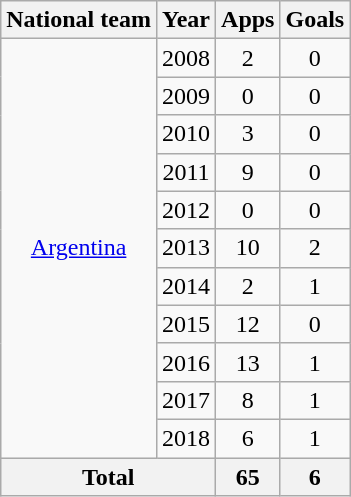<table class=wikitable style="text-align: center;">
<tr>
<th>National team</th>
<th>Year</th>
<th>Apps</th>
<th>Goals</th>
</tr>
<tr>
<td rowspan=11><a href='#'>Argentina</a></td>
<td>2008</td>
<td>2</td>
<td>0</td>
</tr>
<tr>
<td>2009</td>
<td>0</td>
<td>0</td>
</tr>
<tr>
<td>2010</td>
<td>3</td>
<td>0</td>
</tr>
<tr>
<td>2011</td>
<td>9</td>
<td>0</td>
</tr>
<tr>
<td>2012</td>
<td>0</td>
<td>0</td>
</tr>
<tr>
<td>2013</td>
<td>10</td>
<td>2</td>
</tr>
<tr>
<td>2014</td>
<td>2</td>
<td>1</td>
</tr>
<tr>
<td>2015</td>
<td>12</td>
<td>0</td>
</tr>
<tr>
<td>2016</td>
<td>13</td>
<td>1</td>
</tr>
<tr>
<td>2017</td>
<td>8</td>
<td>1</td>
</tr>
<tr>
<td>2018</td>
<td>6</td>
<td>1</td>
</tr>
<tr>
<th colspan=2>Total</th>
<th>65</th>
<th>6</th>
</tr>
</table>
